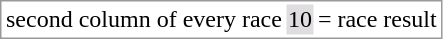<table border="0" style="border: 1px solid #999; background-color:#FFFFFF; text-align:center">
<tr>
<td>second column of every race</td>
<td style="background:#DFDDDF;">10</td>
<td>= race result</td>
</tr>
</table>
